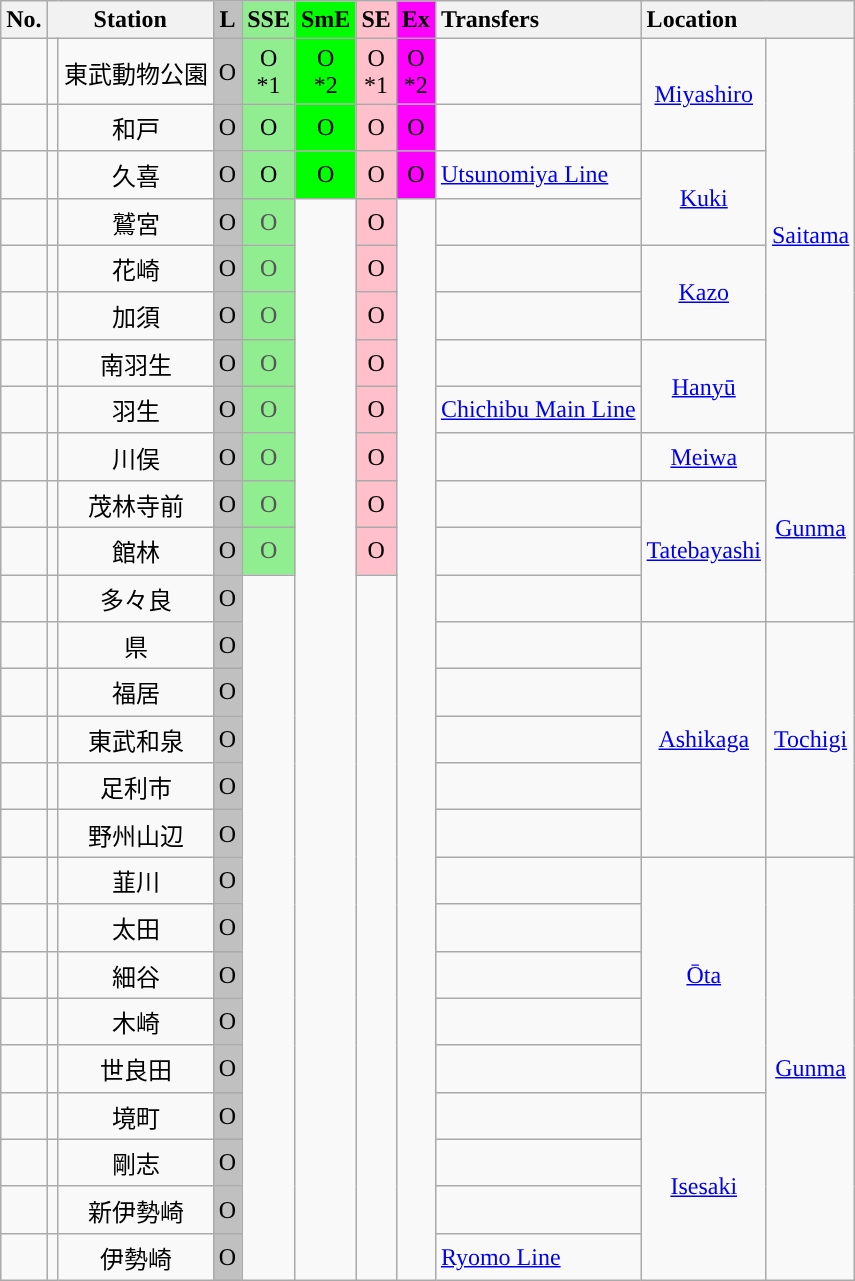<table class="wikitable">
<tr style="text-align: center; ">
<th>No.</th>
<th style="text-align: center" colspan=2>Station</th>
<th style="background: silver">L</th>
<th style="background: lightgreen">SSE</th>
<th style="background: lime">SmE</th>
<th style="background: pink">SE</th>
<th style="background: magenta">Ex</th>
<th style="text-align: left">Transfers</th>
<th style="text-align: left" colspan="2">Location</th>
</tr>
<tr style="text-align: center; ">
<td style="text-align: left"></td>
<td style="text-align: left"></td>
<td>東武動物公園</td>
<td style="background: silver">O</td>
<td style="background: lightgreen">O<br>*1</td>
<td style="background: lime">O<br>*2</td>
<td style="background: pink">O<br>*1</td>
<td style="background: magenta">O<br>*2</td>
<td style="text-align: left"></td>
<td rowspan="2"><a href='#'>Miyashiro</a></td>
<td rowspan="8"><a href='#'>Saitama</a></td>
</tr>
<tr style="text-align: center; ">
<td style="text-align: left"></td>
<td style="text-align: left"></td>
<td>和戸</td>
<td style="background: silver">O</td>
<td style="background: lightgreen">O</td>
<td style="background: lime">O</td>
<td style="background: pink">O</td>
<td style="background: magenta">O</td>
<td style="text-align: left"></td>
</tr>
<tr style="text-align: center; ">
<td style="text-align: left"></td>
<td style="text-align: left"></td>
<td>久喜</td>
<td style="background: silver">O</td>
<td style="background: lightgreen">O</td>
<td style="background: lime">O</td>
<td style="background: pink">O</td>
<td style="background: magenta;">O</td>
<td style="text-align: left"> <a href='#'>Utsunomiya Line</a></td>
<td rowspan="2"><a href='#'>Kuki</a></td>
</tr>
<tr style="text-align: center; ">
<td style="text-align: left"></td>
<td style="text-align: left"></td>
<td>鷲宮</td>
<td style="background: silver">O</td>
<td style="background: lightgreen; color: #555">O</td>
<td rowspan="23"> </td>
<td style="background: pink">O</td>
<td rowspan="23"> </td>
<td style="text-align: left"></td>
</tr>
<tr style="text-align: center; ">
<td style="text-align: left"></td>
<td style="text-align: left"></td>
<td>花崎</td>
<td style="background: silver">O</td>
<td style="background: lightgreen; color: #555">O</td>
<td style="background: pink">O</td>
<td style="text-align: left"></td>
<td rowspan="2"><a href='#'>Kazo</a></td>
</tr>
<tr style="text-align: center; ">
<td style="text-align: left"></td>
<td style="text-align: left"></td>
<td>加須</td>
<td style="background: silver">O</td>
<td style="background: lightgreen; color: #555">O</td>
<td style="background: pink">O</td>
<td style="text-align: left"></td>
</tr>
<tr style="text-align: center; ">
<td style="text-align: left"></td>
<td style="text-align: left"></td>
<td>南羽生</td>
<td style="background: silver">O</td>
<td style="background: lightgreen; color: #555">O</td>
<td style="background: pink">O</td>
<td style="text-align: left"></td>
<td rowspan="2"><a href='#'>Hanyū</a></td>
</tr>
<tr style="text-align: center; ">
<td style="text-align: left"></td>
<td style="text-align: left"></td>
<td>羽生</td>
<td style="background: silver">O</td>
<td style="background: lightgreen; color: #555">O</td>
<td style="background: pink">O</td>
<td style="text-align: left"><a href='#'>Chichibu Main Line</a></td>
</tr>
<tr style="text-align: center; ">
<td style="text-align: left"></td>
<td style="text-align: left"></td>
<td>川俣</td>
<td style="background: silver">O</td>
<td style="background: lightgreen; color: #555">O</td>
<td style="background: pink">O</td>
<td style="text-align: left"></td>
<td><a href='#'>Meiwa</a></td>
<td rowspan="4"><a href='#'>Gunma</a></td>
</tr>
<tr style="text-align: center; ">
<td style="text-align: left"></td>
<td style="text-align: left"></td>
<td>茂林寺前</td>
<td style="background: silver">O</td>
<td style="background: lightgreen; color: #555">O</td>
<td style="background: pink">O</td>
<td style="text-align: left"></td>
<td rowspan="3"><a href='#'>Tatebayashi</a></td>
</tr>
<tr style="text-align: center; ">
<td style="text-align: left"></td>
<td style="text-align: left"></td>
<td>館林</td>
<td style="background: silver">O</td>
<td style="background: lightgreen; color: #555">O</td>
<td style="background: pink">O</td>
<td style="text-align: left"></td>
</tr>
<tr style="text-align: center; ">
<td style="text-align: left"></td>
<td style="text-align: left"></td>
<td>多々良</td>
<td style="background: silver">O</td>
<td rowspan="15"> </td>
<td rowspan="15"> </td>
<td style="text-align: left"></td>
</tr>
<tr style="text-align: center; ">
<td style="text-align: left"></td>
<td style="text-align: left"></td>
<td>県</td>
<td style="background: silver">O</td>
<td style="text-align: left"></td>
<td rowspan="5"><a href='#'>Ashikaga</a></td>
<td rowspan="5"><a href='#'>Tochigi</a></td>
</tr>
<tr style="text-align: center; ">
<td style="text-align: left"></td>
<td style="text-align: left"></td>
<td>福居</td>
<td style="background: silver">O</td>
<td style="text-align: left"></td>
</tr>
<tr style="text-align: center; ">
<td style="text-align: left"></td>
<td style="text-align: left"></td>
<td>東武和泉</td>
<td style="background: silver">O</td>
<td style="text-align: left"></td>
</tr>
<tr style="text-align: center; ">
<td style="text-align: left"></td>
<td style="text-align: left"></td>
<td>足利市</td>
<td style="background: silver">O</td>
<td style="text-align: left"></td>
</tr>
<tr style="text-align: center; ">
<td style="text-align: left"></td>
<td style="text-align: left"></td>
<td>野州山辺</td>
<td style="background: silver">O</td>
<td style="text-align: left"></td>
</tr>
<tr style="text-align: center; ">
<td style="text-align: left"></td>
<td style="text-align: left"></td>
<td>韮川</td>
<td style="background: silver">O</td>
<td style="text-align: left"></td>
<td rowspan="5"><a href='#'>Ōta</a></td>
<td rowspan="9"><a href='#'>Gunma</a></td>
</tr>
<tr style="text-align: center; ">
<td style="text-align: left"></td>
<td style="text-align: left"></td>
<td>太田</td>
<td style="background: silver">O</td>
<td style="text-align: left"></td>
</tr>
<tr style="text-align: center; ">
<td style="text-align: left"></td>
<td style="text-align: left"></td>
<td>細谷</td>
<td style="background: silver">O</td>
<td style="text-align: left"></td>
</tr>
<tr style="text-align: center; ">
<td style="text-align: left"></td>
<td style="text-align: left"></td>
<td>木崎</td>
<td style="background: silver">O</td>
<td style="text-align: left"></td>
</tr>
<tr style="text-align: center; ">
<td style="text-align: left"></td>
<td style="text-align: left"></td>
<td>世良田</td>
<td style="background: silver">O</td>
<td style="text-align: left"></td>
</tr>
<tr style="text-align: center; ">
<td style="text-align: left"></td>
<td style="text-align: left"></td>
<td>境町</td>
<td style="background: silver">O</td>
<td style="text-align: left"></td>
<td rowspan="4"><a href='#'>Isesaki</a></td>
</tr>
<tr style="text-align: center; ">
<td style="text-align: left"></td>
<td style="text-align: left"></td>
<td>剛志</td>
<td style="background: silver">O</td>
<td style="text-align: left"></td>
</tr>
<tr style="text-align: center; ">
<td style="text-align: left"></td>
<td style="text-align: left"></td>
<td>新伊勢崎</td>
<td style="background: silver">O</td>
<td style="text-align: left"></td>
</tr>
<tr style="text-align: center; ">
<td style="text-align: left"></td>
<td style="text-align: left"></td>
<td>伊勢崎</td>
<td style="background: silver">O</td>
<td style="text-align: left"><a href='#'>Ryomo Line</a></td>
</tr>
</table>
